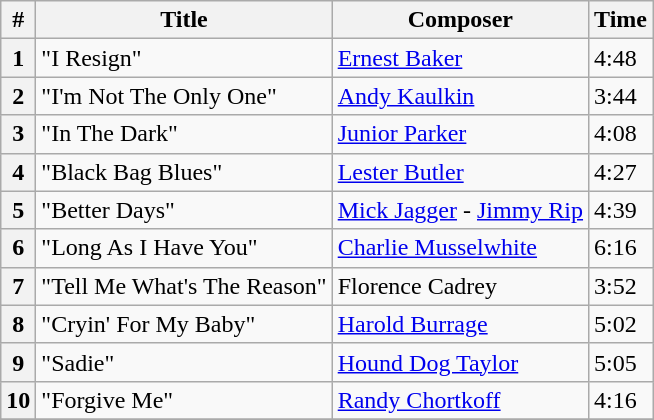<table class="wikitable plainrowheaders sortable">
<tr>
<th scope="col">#</th>
<th scope="col">Title</th>
<th scope="col">Composer</th>
<th scope="col" class="unsortable">Time</th>
</tr>
<tr>
<th scope="row">1</th>
<td>"I Resign"</td>
<td><a href='#'>Ernest Baker</a></td>
<td>4:48</td>
</tr>
<tr>
<th scope="row">2</th>
<td>"I'm Not The Only One"</td>
<td><a href='#'>Andy Kaulkin</a></td>
<td>3:44</td>
</tr>
<tr>
<th scope="row">3</th>
<td>"In The Dark"</td>
<td><a href='#'>Junior Parker</a></td>
<td>4:08</td>
</tr>
<tr>
<th scope="row">4</th>
<td>"Black Bag Blues"</td>
<td><a href='#'>Lester Butler</a></td>
<td>4:27</td>
</tr>
<tr>
<th scope="row">5</th>
<td>"Better Days"</td>
<td><a href='#'>Mick Jagger</a> - <a href='#'>Jimmy Rip</a></td>
<td>4:39</td>
</tr>
<tr>
<th scope="row">6</th>
<td>"Long As I Have You"</td>
<td><a href='#'>Charlie Musselwhite</a></td>
<td>6:16</td>
</tr>
<tr>
<th scope="row">7</th>
<td>"Tell Me What's The Reason"</td>
<td>Florence Cadrey</td>
<td>3:52</td>
</tr>
<tr>
<th scope="row">8</th>
<td>"Cryin' For My Baby"</td>
<td><a href='#'>Harold Burrage</a></td>
<td>5:02</td>
</tr>
<tr>
<th scope="row">9</th>
<td>"Sadie"</td>
<td><a href='#'>Hound Dog Taylor</a></td>
<td>5:05</td>
</tr>
<tr>
<th scope="row">10</th>
<td>"Forgive Me"</td>
<td><a href='#'>Randy Chortkoff</a></td>
<td>4:16</td>
</tr>
<tr>
</tr>
</table>
